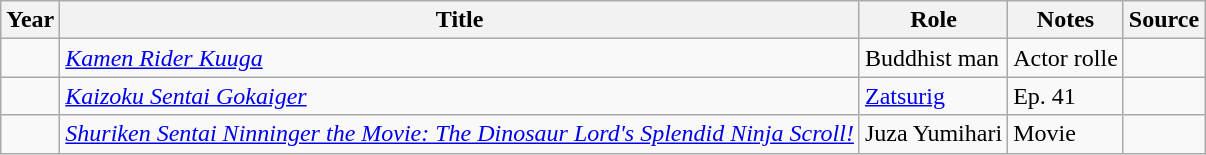<table class="wikitable sortable plainrowheaders">
<tr>
<th>Year</th>
<th>Title</th>
<th>Role</th>
<th class="unsortable">Notes</th>
<th class="unsortable">Source</th>
</tr>
<tr>
<td></td>
<td><em><a href='#'>Kamen Rider Kuuga</a></em></td>
<td>Buddhist man</td>
<td>Actor rolle</td>
<td></td>
</tr>
<tr>
<td></td>
<td><em><a href='#'>Kaizoku Sentai Gokaiger</a></em></td>
<td><a href='#'>Zatsurig</a></td>
<td>Ep. 41</td>
<td></td>
</tr>
<tr>
<td></td>
<td><em><a href='#'>Shuriken Sentai Ninninger the Movie: The Dinosaur Lord's Splendid Ninja Scroll!</a></em></td>
<td>Juza Yumihari</td>
<td>Movie</td>
<td></td>
</tr>
</table>
